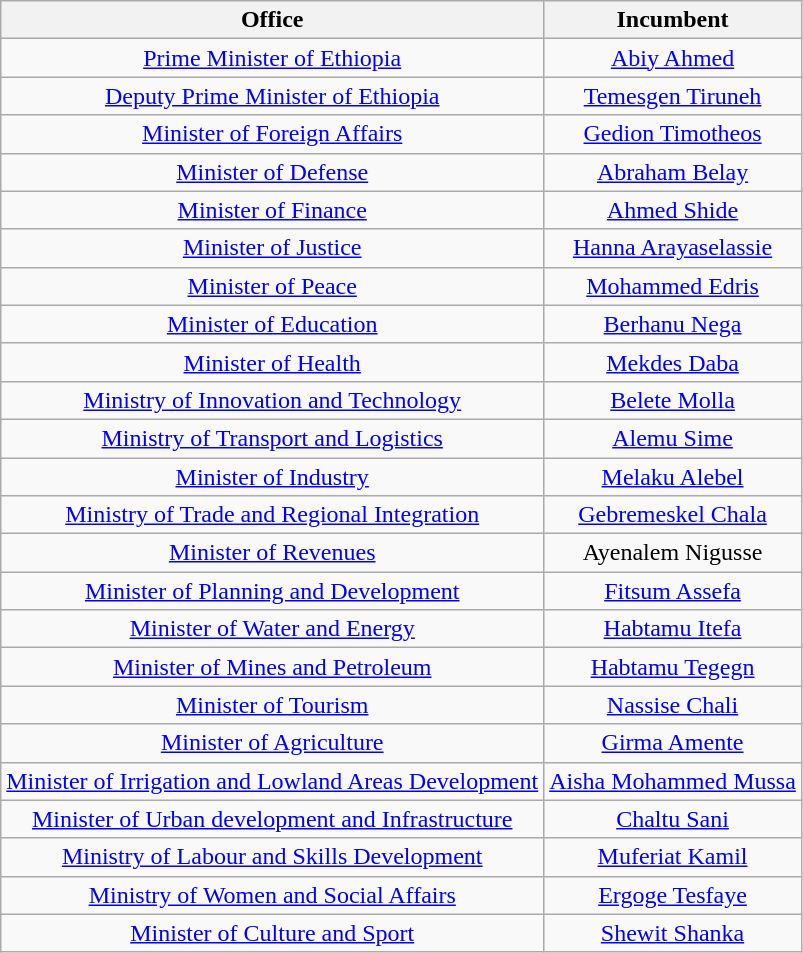<table class="wikitable sortable mw-collapsible" style="text-align:center">
<tr>
<th scope="col">Office<br></th>
<th scope="col">Incumbent</th>
</tr>
<tr>
<td><a href='#'>Prime Minister of Ethiopia</a></td>
<td><a href='#'>Abiy Ahmed</a></td>
</tr>
<tr>
<td><a href='#'>Deputy Prime Minister of Ethiopia</a></td>
<td><a href='#'>Temesgen Tiruneh</a></td>
</tr>
<tr>
<td><a href='#'>Minister of Foreign Affairs</a></td>
<td><a href='#'>Gedion Timotheos</a></td>
</tr>
<tr>
<td><a href='#'>Minister of Defense</a></td>
<td><a href='#'>Abraham Belay</a></td>
</tr>
<tr>
<td><a href='#'>Minister of Finance</a></td>
<td><a href='#'>Ahmed Shide</a></td>
</tr>
<tr>
<td><a href='#'>Minister of Justice</a></td>
<td><a href='#'>Hanna Arayaselassie</a></td>
</tr>
<tr>
<td><a href='#'>Minister of Peace</a></td>
<td><a href='#'>Mohammed Edris</a></td>
</tr>
<tr>
<td><a href='#'>Minister of Education</a></td>
<td><a href='#'>Berhanu Nega</a></td>
</tr>
<tr>
<td><a href='#'>Minister of Health</a></td>
<td><a href='#'>Mekdes Daba</a></td>
</tr>
<tr>
<td><a href='#'>Ministry of Innovation and Technology</a></td>
<td><a href='#'>Belete Molla</a></td>
</tr>
<tr>
<td><a href='#'>Ministry of Transport and Logistics</a></td>
<td><a href='#'>Alemu Sime</a></td>
</tr>
<tr>
<td><a href='#'>Minister of Industry</a></td>
<td><a href='#'>Melaku Alebel</a></td>
</tr>
<tr>
<td><a href='#'>Ministry of Trade and Regional Integration</a></td>
<td><a href='#'>Gebremeskel Chala</a></td>
</tr>
<tr>
<td><a href='#'> Minister of Revenues</a></td>
<td>Ayenalem Nigusse</td>
</tr>
<tr>
<td><a href='#'> Minister of Planning and Development</a></td>
<td><a href='#'>Fitsum Assefa</a></td>
</tr>
<tr>
<td><a href='#'>Minister of Water and Energy</a></td>
<td><a href='#'>Habtamu Itefa</a></td>
</tr>
<tr>
<td><a href='#'>Minister of Mines and Petroleum</a></td>
<td><a href='#'>Habtamu Tegegn</a></td>
</tr>
<tr>
<td><a href='#'>Minister of Tourism</a></td>
<td><a href='#'>Nassise Chali</a></td>
</tr>
<tr>
<td><a href='#'>Minister of Agriculture</a></td>
<td><a href='#'>Girma Amente</a></td>
</tr>
<tr>
<td><a href='#'>Minister of Irrigation and Lowland Areas Development</a></td>
<td><a href='#'>Aisha Mohammed Mussa</a></td>
</tr>
<tr>
<td><a href='#'>Minister of Urban development and Infrastructure</a></td>
<td><a href='#'>Chaltu Sani</a></td>
</tr>
<tr>
<td><a href='#'>Ministry of Labour and Skills Development</a></td>
<td><a href='#'>Muferiat Kamil</a></td>
</tr>
<tr>
<td><a href='#'>Ministry of Women and Social Affairs</a></td>
<td><a href='#'>Ergoge Tesfaye</a></td>
</tr>
<tr>
<td><a href='#'>Minister of Culture and Sport</a></td>
<td><a href='#'>Shewit Shanka</a></td>
</tr>
</table>
